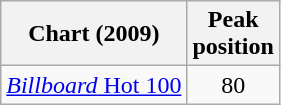<table class="wikitable sortable">
<tr>
<th>Chart (2009)</th>
<th>Peak<br>position</th>
</tr>
<tr>
<td><a href='#'><em>Billboard</em> Hot 100</a></td>
<td style="text-align:center;">80</td>
</tr>
</table>
